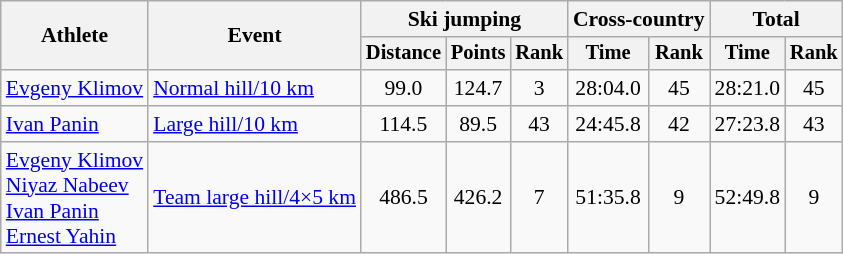<table class="wikitable" style="font-size:90%">
<tr>
<th rowspan="2">Athlete</th>
<th rowspan="2">Event</th>
<th colspan="3">Ski jumping</th>
<th colspan="2">Cross-country</th>
<th colspan="2">Total</th>
</tr>
<tr style="font-size:95%">
<th>Distance</th>
<th>Points</th>
<th>Rank</th>
<th>Time</th>
<th>Rank</th>
<th>Time</th>
<th>Rank</th>
</tr>
<tr align=center>
<td align=left><a href='#'>Evgeny Klimov</a></td>
<td align=left><a href='#'>Normal hill/10 km</a></td>
<td>99.0</td>
<td>124.7</td>
<td>3</td>
<td>28:04.0</td>
<td>45</td>
<td>28:21.0</td>
<td>45</td>
</tr>
<tr align=center>
<td align=left><a href='#'>Ivan Panin</a></td>
<td align=left><a href='#'>Large hill/10 km</a></td>
<td>114.5</td>
<td>89.5</td>
<td>43</td>
<td>24:45.8</td>
<td>42</td>
<td>27:23.8</td>
<td>43</td>
</tr>
<tr align=center>
<td align=left><a href='#'>Evgeny Klimov</a><br><a href='#'>Niyaz Nabeev</a><br><a href='#'>Ivan Panin</a><br><a href='#'>Ernest Yahin</a></td>
<td align=left><a href='#'>Team large hill/4×5 km</a></td>
<td>486.5</td>
<td>426.2</td>
<td>7</td>
<td>51:35.8</td>
<td>9</td>
<td>52:49.8</td>
<td>9</td>
</tr>
</table>
